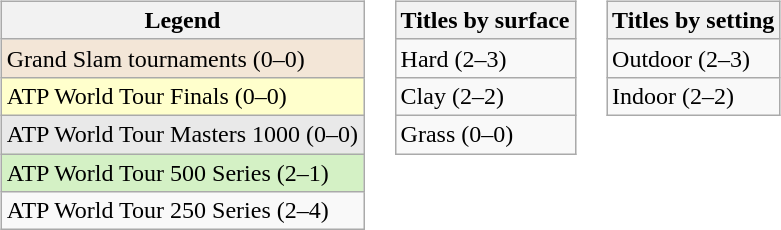<table>
<tr valign="top">
<td><br><table class="wikitable">
<tr>
<th>Legend</th>
</tr>
<tr style="background:#f3e6d7;">
<td>Grand Slam tournaments (0–0)</td>
</tr>
<tr style="background:#ffffcc;">
<td>ATP World Tour Finals (0–0)</td>
</tr>
<tr style="background:#e9e9e9;">
<td>ATP World Tour Masters 1000 (0–0)</td>
</tr>
<tr style="background:#d4f1c5;">
<td>ATP World Tour 500 Series (2–1)</td>
</tr>
<tr>
<td>ATP World Tour 250 Series (2–4)</td>
</tr>
</table>
</td>
<td><br><table class="wikitable">
<tr>
<th>Titles by surface</th>
</tr>
<tr>
<td>Hard (2–3)</td>
</tr>
<tr>
<td>Clay (2–2)</td>
</tr>
<tr>
<td>Grass (0–0)</td>
</tr>
</table>
</td>
<td><br><table class="wikitable">
<tr>
<th>Titles by setting</th>
</tr>
<tr>
<td>Outdoor (2–3)</td>
</tr>
<tr>
<td>Indoor (2–2)</td>
</tr>
</table>
</td>
</tr>
</table>
